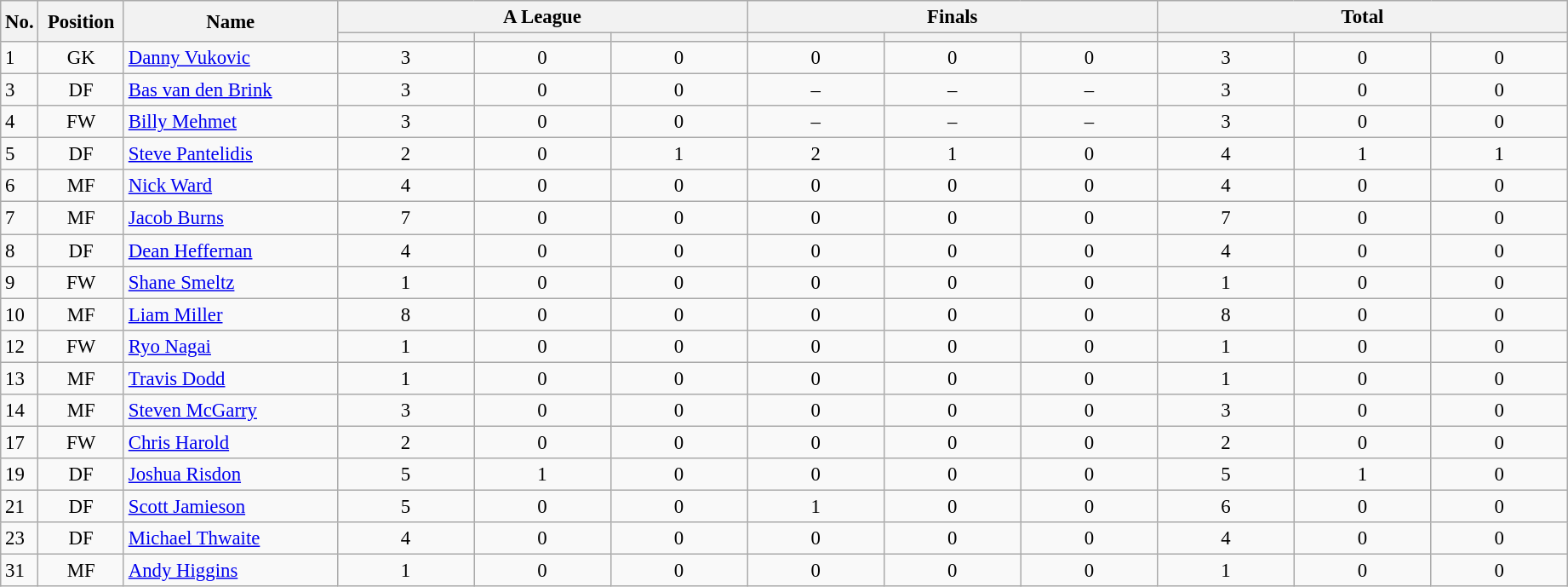<table class="wikitable" style="text-align:center; font-size:95%">
<tr>
<th rowspan="2" width=20>No.</th>
<th rowspan="2" width=60>Position</th>
<th rowspan="2" width=160>Name</th>
<th colspan="3">A League</th>
<th colspan="3">Finals</th>
<th colspan="3">Total</th>
</tr>
<tr>
<th width=100></th>
<th width=100></th>
<th width=100></th>
<th width=100></th>
<th width=100></th>
<th width=100></th>
<th width=100></th>
<th width=100></th>
<th width=100></th>
</tr>
<tr>
<td align="left">1</td>
<td>GK</td>
<td align="left"> <a href='#'>Danny Vukovic</a></td>
<td>3</td>
<td>0</td>
<td>0</td>
<td>0</td>
<td>0</td>
<td>0</td>
<td>3</td>
<td>0</td>
<td>0</td>
</tr>
<tr>
<td align="left">3</td>
<td>DF</td>
<td align="left"> <a href='#'>Bas van den Brink</a></td>
<td>3</td>
<td>0</td>
<td>0</td>
<td>–</td>
<td>–</td>
<td>–</td>
<td>3</td>
<td>0</td>
<td>0</td>
</tr>
<tr>
<td align="left">4</td>
<td>FW</td>
<td align="left"> <a href='#'>Billy Mehmet</a></td>
<td>3</td>
<td>0</td>
<td>0</td>
<td>–</td>
<td>–</td>
<td>–</td>
<td>3</td>
<td>0</td>
<td>0</td>
</tr>
<tr>
<td align="left">5</td>
<td>DF</td>
<td align="left"> <a href='#'>Steve Pantelidis</a></td>
<td>2</td>
<td>0</td>
<td>1</td>
<td>2</td>
<td>1</td>
<td>0</td>
<td>4</td>
<td>1</td>
<td>1</td>
</tr>
<tr>
<td align="left">6</td>
<td>MF</td>
<td align="left"> <a href='#'>Nick Ward</a></td>
<td>4</td>
<td>0</td>
<td>0</td>
<td>0</td>
<td>0</td>
<td>0</td>
<td>4</td>
<td>0</td>
<td>0</td>
</tr>
<tr>
<td align="left">7</td>
<td>MF</td>
<td align="left"> <a href='#'>Jacob Burns</a></td>
<td>7</td>
<td>0</td>
<td>0</td>
<td>0</td>
<td>0</td>
<td>0</td>
<td>7</td>
<td>0</td>
<td>0</td>
</tr>
<tr>
<td align="left">8</td>
<td>DF</td>
<td align="left"> <a href='#'>Dean Heffernan</a></td>
<td>4</td>
<td>0</td>
<td>0</td>
<td>0</td>
<td>0</td>
<td>0</td>
<td>4</td>
<td>0</td>
<td>0</td>
</tr>
<tr>
<td align="left">9</td>
<td>FW</td>
<td align="left"> <a href='#'>Shane Smeltz</a></td>
<td>1</td>
<td>0</td>
<td>0</td>
<td>0</td>
<td>0</td>
<td>0</td>
<td>1</td>
<td>0</td>
<td>0</td>
</tr>
<tr>
<td align="left">10</td>
<td>MF</td>
<td align="left"> <a href='#'>Liam Miller</a></td>
<td>8</td>
<td>0</td>
<td>0</td>
<td>0</td>
<td>0</td>
<td>0</td>
<td>8</td>
<td>0</td>
<td>0</td>
</tr>
<tr>
<td align="left">12</td>
<td>FW</td>
<td align="left"> <a href='#'>Ryo Nagai</a></td>
<td>1</td>
<td>0</td>
<td>0</td>
<td>0</td>
<td>0</td>
<td>0</td>
<td>1</td>
<td>0</td>
<td>0</td>
</tr>
<tr>
<td align="left">13</td>
<td>MF</td>
<td align="left"> <a href='#'>Travis Dodd</a></td>
<td>1</td>
<td>0</td>
<td>0</td>
<td>0</td>
<td>0</td>
<td>0</td>
<td>1</td>
<td>0</td>
<td>0</td>
</tr>
<tr>
<td align="left">14</td>
<td>MF</td>
<td align="left"> <a href='#'>Steven McGarry</a></td>
<td>3</td>
<td>0</td>
<td>0</td>
<td>0</td>
<td>0</td>
<td>0</td>
<td>3</td>
<td>0</td>
<td>0</td>
</tr>
<tr>
<td align="left">17</td>
<td>FW</td>
<td align="left"> <a href='#'>Chris Harold</a></td>
<td>2</td>
<td>0</td>
<td>0</td>
<td>0</td>
<td>0</td>
<td>0</td>
<td>2</td>
<td>0</td>
<td>0</td>
</tr>
<tr>
<td align="left">19</td>
<td>DF</td>
<td align="left"> <a href='#'>Joshua Risdon</a></td>
<td>5</td>
<td>1</td>
<td>0</td>
<td>0</td>
<td>0</td>
<td>0</td>
<td>5</td>
<td>1</td>
<td>0</td>
</tr>
<tr>
<td align="left">21</td>
<td>DF</td>
<td align="left"> <a href='#'>Scott Jamieson</a></td>
<td>5</td>
<td>0</td>
<td>0</td>
<td>1</td>
<td>0</td>
<td>0</td>
<td>6</td>
<td>0</td>
<td>0</td>
</tr>
<tr>
<td align="left">23</td>
<td>DF</td>
<td align="left"> <a href='#'>Michael Thwaite</a></td>
<td>4</td>
<td>0</td>
<td>0</td>
<td>0</td>
<td>0</td>
<td>0</td>
<td>4</td>
<td>0</td>
<td>0</td>
</tr>
<tr>
<td align="left">31</td>
<td>MF</td>
<td align="left"> <a href='#'>Andy Higgins</a></td>
<td>1</td>
<td>0</td>
<td>0</td>
<td>0</td>
<td>0</td>
<td>0</td>
<td>1</td>
<td>0</td>
<td>0</td>
</tr>
</table>
